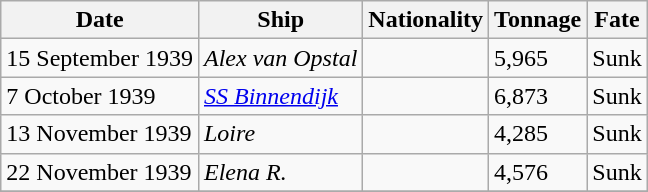<table class="wikitable sortable" style="margin:1em auto;">
<tr>
<th>Date</th>
<th>Ship</th>
<th>Nationality</th>
<th>Tonnage</th>
<th>Fate</th>
</tr>
<tr>
<td>15 September 1939</td>
<td><em>Alex van Opstal</em></td>
<td></td>
<td>5,965</td>
<td>Sunk</td>
</tr>
<tr>
<td>7 October 1939</td>
<td><em><a href='#'>SS Binnendijk</a></em></td>
<td></td>
<td>6,873</td>
<td>Sunk</td>
</tr>
<tr>
<td>13 November 1939</td>
<td><em>Loire</em></td>
<td></td>
<td>4,285</td>
<td>Sunk</td>
</tr>
<tr>
<td>22 November 1939</td>
<td><em>Elena R.</em></td>
<td></td>
<td>4,576</td>
<td>Sunk</td>
</tr>
<tr>
</tr>
</table>
